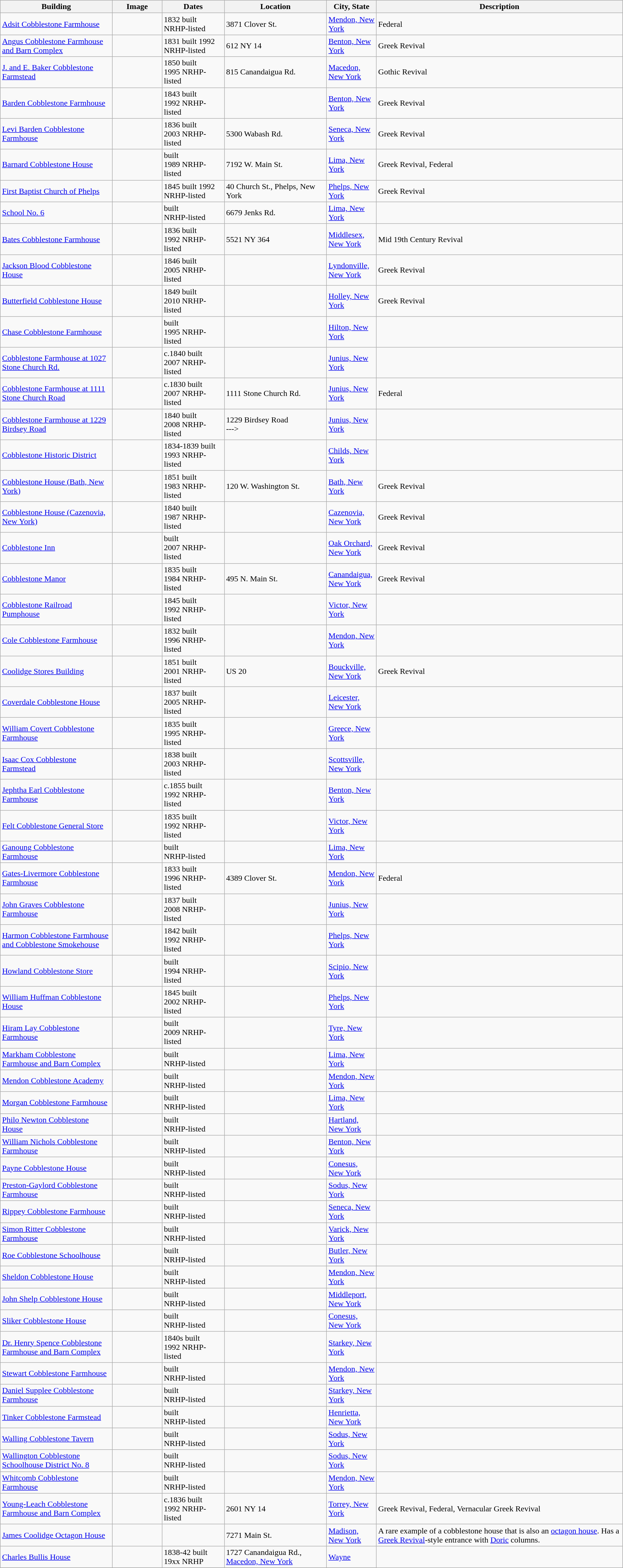<table class="wikitable sortable" style="width:98%">
<tr>
<th width = 18%><strong>Building</strong></th>
<th width = 8% class="unsortable"><strong>Image</strong></th>
<th width = 10%><strong>Dates</strong></th>
<th><strong>Location</strong></th>
<th width = 8%><strong>City, State</strong></th>
<th class="unsortable"><strong>Description</strong></th>
</tr>
<tr>
<td><a href='#'>Adsit Cobblestone Farmhouse</a></td>
<td></td>
<td>1832 built<br> NRHP-listed</td>
<td>3871 Clover St.<br><small></small></td>
<td><a href='#'>Mendon, New York</a></td>
<td>Federal</td>
</tr>
<tr>
<td><a href='#'>Angus Cobblestone Farmhouse and Barn Complex</a></td>
<td></td>
<td>1831 built 1992 NRHP-listed</td>
<td>612 NY 14<br><small></small></td>
<td><a href='#'>Benton, New York</a></td>
<td>Greek Revival</td>
</tr>
<tr>
<td><a href='#'>J. and E. Baker Cobblestone Farmstead</a></td>
<td></td>
<td>1850 built<br>1995 NRHP-listed</td>
<td>815 Canandaigua Rd.<br><small></small></td>
<td><a href='#'>Macedon, New York</a></td>
<td>Gothic Revival</td>
</tr>
<tr>
<td><a href='#'>Barden Cobblestone Farmhouse</a></td>
<td></td>
<td>1843 built<br>1992 NRHP-listed</td>
<td><br><small></small></td>
<td><a href='#'>Benton, New York</a></td>
<td>Greek Revival</td>
</tr>
<tr>
<td><a href='#'>Levi Barden Cobblestone Farmhouse</a></td>
<td></td>
<td>1836 built<br>2003 NRHP-listed</td>
<td>5300 Wabash Rd.<br><small></small></td>
<td><a href='#'>Seneca, New York</a></td>
<td>Greek Revival</td>
</tr>
<tr>
<td><a href='#'>Barnard Cobblestone House</a></td>
<td></td>
<td>built<br>1989 NRHP-listed</td>
<td>7192 W. Main St.<br><small></small></td>
<td><a href='#'>Lima, New York</a></td>
<td>Greek Revival, Federal</td>
</tr>
<tr>
<td><a href='#'>First Baptist Church of Phelps</a></td>
<td></td>
<td>1845 built 1992 NRHP-listed</td>
<td>40 Church St., Phelps, New York<br><small></small></td>
<td><a href='#'>Phelps, New York</a></td>
<td>Greek Revival</td>
</tr>
<tr>
<td><a href='#'>School No. 6</a></td>
<td></td>
<td>built<br> NRHP-listed</td>
<td>6679 Jenks Rd.</td>
<td><a href='#'>Lima, New York</a></td>
<td></td>
</tr>
<tr>
<td><a href='#'>Bates Cobblestone Farmhouse</a></td>
<td></td>
<td>1836 built<br>1992 NRHP-listed</td>
<td>5521 NY 364<br><small></small></td>
<td><a href='#'>Middlesex, New York</a></td>
<td>Mid 19th Century Revival</td>
</tr>
<tr>
<td><a href='#'>Jackson Blood Cobblestone House</a></td>
<td></td>
<td>1846 built<br>2005 NRHP-listed</td>
<td><br><small></small></td>
<td><a href='#'>Lyndonville, New York</a></td>
<td>Greek Revival</td>
</tr>
<tr>
<td><a href='#'>Butterfield Cobblestone House</a></td>
<td></td>
<td>1849 built<br>2010 NRHP-listed</td>
<td><br><small></small></td>
<td><a href='#'>Holley, New York</a></td>
<td>Greek Revival</td>
</tr>
<tr>
<td><a href='#'>Chase Cobblestone Farmhouse</a></td>
<td></td>
<td>built<br>1995 NRHP-listed</td>
<td></td>
<td><a href='#'>Hilton, New York</a></td>
<td></td>
</tr>
<tr>
<td><a href='#'>Cobblestone Farmhouse at 1027 Stone Church Rd.</a></td>
<td></td>
<td>c.1840 built<br>2007 NRHP-listed</td>
<td></td>
<td><a href='#'>Junius, New York</a></td>
<td></td>
</tr>
<tr>
<td><a href='#'>Cobblestone Farmhouse at 1111 Stone Church Road</a></td>
<td></td>
<td>c.1830 built<br>2007 NRHP-listed</td>
<td>1111 Stone Church Rd.</td>
<td><a href='#'>Junius, New York</a></td>
<td>Federal</td>
</tr>
<tr>
<td><a href='#'>Cobblestone Farmhouse at 1229 Birdsey Road</a></td>
<td></td>
<td>1840 built<br>2008 NRHP-listed</td>
<td>1229 Birdsey Road<br><small></small>---></td>
<td><a href='#'>Junius, New York</a></td>
<td></td>
</tr>
<tr>
<td><a href='#'>Cobblestone Historic District</a></td>
<td></td>
<td>1834-1839 built<br>1993 NRHP-listed</td>
<td><br><small></small></td>
<td><a href='#'>Childs, New York</a></td>
<td></td>
</tr>
<tr>
<td><a href='#'>Cobblestone House (Bath, New York)</a></td>
<td></td>
<td>1851 built<br>1983 NRHP-listed</td>
<td>120 W. Washington St.<br><small></small></td>
<td><a href='#'>Bath, New York</a></td>
<td>Greek Revival</td>
</tr>
<tr>
<td><a href='#'>Cobblestone House (Cazenovia, New York)</a></td>
<td></td>
<td>1840 built<br>1987 NRHP-listed</td>
<td><br><small></small></td>
<td><a href='#'>Cazenovia, New York</a></td>
<td>Greek Revival</td>
</tr>
<tr>
<td><a href='#'>Cobblestone Inn</a></td>
<td></td>
<td>built<br>2007 NRHP-listed</td>
<td><br><small></small></td>
<td><a href='#'>Oak Orchard, New York</a></td>
<td>Greek Revival</td>
</tr>
<tr>
<td><a href='#'>Cobblestone Manor</a></td>
<td></td>
<td>1835 built<br>1984 NRHP-listed</td>
<td>495 N. Main St.<br><small></small></td>
<td><a href='#'>Canandaigua, New York</a></td>
<td>Greek Revival</td>
</tr>
<tr>
<td><a href='#'>Cobblestone Railroad Pumphouse</a></td>
<td></td>
<td>1845 built<br>1992 NRHP-listed</td>
<td></td>
<td><a href='#'>Victor, New York</a></td>
<td></td>
</tr>
<tr>
<td><a href='#'>Cole Cobblestone Farmhouse</a></td>
<td></td>
<td>1832 built<br>1996 NRHP-listed</td>
<td></td>
<td><a href='#'>Mendon, New York</a></td>
<td></td>
</tr>
<tr>
<td><a href='#'>Coolidge Stores Building</a></td>
<td></td>
<td>1851 built<br>2001 NRHP-listed</td>
<td>US 20<br><small></small></td>
<td><a href='#'>Bouckville, New York</a></td>
<td>Greek Revival</td>
</tr>
<tr>
<td><a href='#'>Coverdale Cobblestone House</a></td>
<td></td>
<td>1837 built<br>2005 NRHP-listed</td>
<td></td>
<td><a href='#'>Leicester, New York</a></td>
<td></td>
</tr>
<tr>
<td><a href='#'>William Covert Cobblestone Farmhouse</a></td>
<td></td>
<td>1835 built<br>1995 NRHP-listed</td>
<td></td>
<td><a href='#'>Greece, New York</a></td>
<td></td>
</tr>
<tr>
<td><a href='#'>Isaac Cox Cobblestone Farmstead</a></td>
<td></td>
<td>1838 built<br>2003 NRHP-listed</td>
<td></td>
<td><a href='#'>Scottsville, New York</a></td>
<td></td>
</tr>
<tr>
<td><a href='#'>Jephtha Earl Cobblestone Farmhouse</a></td>
<td></td>
<td>c.1855 built<br>1992 NRHP-listed</td>
<td></td>
<td><a href='#'>Benton, New York</a></td>
<td></td>
</tr>
<tr>
<td><a href='#'>Felt Cobblestone General Store</a></td>
<td></td>
<td>1835 built<br>1992 NRHP-listed</td>
<td></td>
<td><a href='#'>Victor, New York</a></td>
<td></td>
</tr>
<tr>
<td><a href='#'>Ganoung Cobblestone Farmhouse</a></td>
<td></td>
<td>built<br> NRHP-listed</td>
<td></td>
<td><a href='#'>Lima, New York</a></td>
<td></td>
</tr>
<tr>
<td><a href='#'>Gates-Livermore Cobblestone Farmhouse</a></td>
<td></td>
<td>1833 built<br>1996 NRHP-listed</td>
<td>4389 Clover St.<br><small></small></td>
<td><a href='#'>Mendon, New York</a></td>
<td>Federal</td>
</tr>
<tr>
<td><a href='#'>John Graves Cobblestone Farmhouse</a></td>
<td></td>
<td>1837 built<br>2008 NRHP-listed</td>
<td></td>
<td><a href='#'>Junius, New York</a></td>
<td></td>
</tr>
<tr>
<td><a href='#'>Harmon Cobblestone Farmhouse and Cobblestone Smokehouse</a></td>
<td></td>
<td>1842 built<br>1992 NRHP-listed</td>
<td></td>
<td><a href='#'>Phelps, New York</a></td>
<td></td>
</tr>
<tr>
<td><a href='#'>Howland Cobblestone Store</a></td>
<td></td>
<td>built<br>1994 NRHP-listed</td>
<td></td>
<td><a href='#'>Scipio, New York</a></td>
<td></td>
</tr>
<tr>
<td><a href='#'>William Huffman Cobblestone House</a></td>
<td></td>
<td>1845 built<br>2002 NRHP-listed</td>
<td></td>
<td><a href='#'>Phelps, New York</a></td>
<td></td>
</tr>
<tr>
<td><a href='#'>Hiram Lay Cobblestone Farmhouse</a></td>
<td></td>
<td>built<br>2009 NRHP-listed</td>
<td></td>
<td><a href='#'>Tyre, New York</a></td>
<td></td>
</tr>
<tr>
<td><a href='#'>Markham Cobblestone Farmhouse and Barn Complex</a></td>
<td></td>
<td>built<br> NRHP-listed</td>
<td></td>
<td><a href='#'>Lima, New York</a></td>
<td></td>
</tr>
<tr>
<td><a href='#'>Mendon Cobblestone Academy</a></td>
<td></td>
<td>built<br> NRHP-listed</td>
<td></td>
<td><a href='#'>Mendon, New York</a></td>
<td></td>
</tr>
<tr>
<td><a href='#'>Morgan Cobblestone Farmhouse</a></td>
<td></td>
<td>built<br> NRHP-listed</td>
<td></td>
<td><a href='#'>Lima, New York</a></td>
<td></td>
</tr>
<tr>
<td><a href='#'>Philo Newton Cobblestone House</a></td>
<td></td>
<td>built<br> NRHP-listed</td>
<td></td>
<td><a href='#'>Hartland, New York</a></td>
<td></td>
</tr>
<tr>
<td><a href='#'>William Nichols Cobblestone Farmhouse</a></td>
<td></td>
<td>built<br> NRHP-listed</td>
<td></td>
<td><a href='#'>Benton, New York</a></td>
<td></td>
</tr>
<tr>
<td><a href='#'>Payne Cobblestone House</a></td>
<td></td>
<td>built<br> NRHP-listed</td>
<td></td>
<td><a href='#'>Conesus, New York</a></td>
<td></td>
</tr>
<tr>
<td><a href='#'>Preston-Gaylord Cobblestone Farmhouse</a></td>
<td></td>
<td>built<br> NRHP-listed</td>
<td></td>
<td><a href='#'>Sodus, New York</a></td>
<td></td>
</tr>
<tr>
<td><a href='#'>Rippey Cobblestone Farmhouse</a></td>
<td></td>
<td>built<br> NRHP-listed</td>
<td></td>
<td><a href='#'>Seneca, New York</a></td>
<td></td>
</tr>
<tr>
<td><a href='#'>Simon Ritter Cobblestone Farmhouse</a></td>
<td></td>
<td>built<br> NRHP-listed</td>
<td></td>
<td><a href='#'>Varick, New York</a></td>
<td></td>
</tr>
<tr>
<td><a href='#'>Roe Cobblestone Schoolhouse</a></td>
<td></td>
<td>built<br> NRHP-listed</td>
<td></td>
<td><a href='#'>Butler, New York</a></td>
<td></td>
</tr>
<tr>
<td><a href='#'>Sheldon Cobblestone House</a></td>
<td></td>
<td>built<br> NRHP-listed</td>
<td></td>
<td><a href='#'>Mendon, New York</a></td>
<td></td>
</tr>
<tr>
<td><a href='#'>John Shelp Cobblestone House</a></td>
<td></td>
<td>built<br> NRHP-listed</td>
<td></td>
<td><a href='#'>Middleport, New York</a></td>
<td></td>
</tr>
<tr>
<td><a href='#'>Sliker Cobblestone House</a></td>
<td></td>
<td>built<br> NRHP-listed</td>
<td></td>
<td><a href='#'>Conesus, New York</a></td>
<td></td>
</tr>
<tr>
<td><a href='#'>Dr. Henry Spence Cobblestone Farmhouse and Barn Complex</a></td>
<td></td>
<td>1840s built<br>1992 NRHP-listed</td>
<td></td>
<td><a href='#'>Starkey, New York</a></td>
<td></td>
</tr>
<tr>
<td><a href='#'>Stewart Cobblestone Farmhouse</a></td>
<td></td>
<td>built<br> NRHP-listed</td>
<td></td>
<td><a href='#'>Mendon, New York</a></td>
<td></td>
</tr>
<tr>
<td><a href='#'>Daniel Supplee Cobblestone Farmhouse</a></td>
<td></td>
<td>built<br> NRHP-listed</td>
<td></td>
<td><a href='#'>Starkey, New York</a></td>
<td></td>
</tr>
<tr>
<td><a href='#'>Tinker Cobblestone Farmstead</a></td>
<td></td>
<td>built<br> NRHP-listed</td>
<td></td>
<td><a href='#'>Henrietta, New York</a></td>
<td></td>
</tr>
<tr>
<td><a href='#'>Walling Cobblestone Tavern</a></td>
<td></td>
<td>built<br> NRHP-listed</td>
<td></td>
<td><a href='#'>Sodus, New York</a></td>
<td></td>
</tr>
<tr>
<td><a href='#'>Wallington Cobblestone Schoolhouse District No. 8</a></td>
<td></td>
<td>built<br> NRHP-listed</td>
<td></td>
<td><a href='#'>Sodus, New York</a></td>
<td></td>
</tr>
<tr>
<td><a href='#'>Whitcomb Cobblestone Farmhouse</a></td>
<td></td>
<td>built<br> NRHP-listed</td>
<td></td>
<td><a href='#'>Mendon, New York</a></td>
<td></td>
</tr>
<tr>
<td><a href='#'>Young-Leach Cobblestone Farmhouse and Barn Complex</a></td>
<td></td>
<td>c.1836 built<br>1992 NRHP-listed</td>
<td>2601 NY 14<br><small></small></td>
<td><a href='#'>Torrey, New York</a></td>
<td>Greek Revival, Federal, Vernacular Greek Revival</td>
</tr>
<tr>
<td><a href='#'>James Coolidge Octagon House</a></td>
<td></td>
<td></td>
<td>7271 Main St.<br></td>
<td><a href='#'>Madison, New York</a></td>
<td>A rare example of a cobblestone house that is also an <a href='#'>octagon house</a>.  Has a <a href='#'>Greek Revival</a>-style entrance with <a href='#'>Doric</a> columns.</td>
</tr>
<tr>
<td><a href='#'>Charles Bullis House</a></td>
<td></td>
<td>1838-42 built<br>19xx NRHP</td>
<td>1727 Canandaigua Rd., <a href='#'>Macedon, New York</a><br> </td>
<td><a href='#'>Wayne</a></td>
</tr>
<tr>
</tr>
</table>
